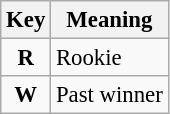<table class="wikitable" style="font-size: 95%">
<tr>
<th>Key</th>
<th>Meaning</th>
</tr>
<tr>
<td align="center"><strong><span>R</span></strong></td>
<td>Rookie</td>
</tr>
<tr>
<td align="center"><strong><span>W</span></strong></td>
<td>Past winner</td>
</tr>
</table>
